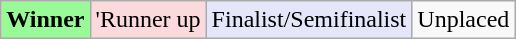<table class="wikitable">
<tr>
<td style="background:palegreen"><strong>Winner</strong></td>
<td style="background:#fadadd">'Runner up</td>
<td style="background:lavender">Finalist/Semifinalist</td>
<td>Unplaced</td>
</tr>
</table>
